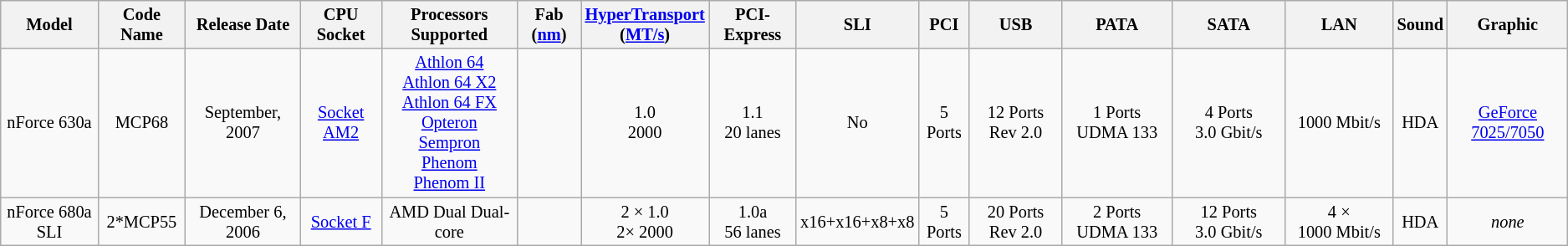<table class="wikitable" style="font-size: 85%; text-align: center; width: auto;">
<tr>
<th>Model</th>
<th>Code Name</th>
<th>Release Date</th>
<th>CPU Socket</th>
<th>Processors Supported</th>
<th>Fab (<a href='#'>nm</a>)</th>
<th><a href='#'>HyperTransport</a><br>(<a href='#'>MT/s</a>)</th>
<th>PCI-Express</th>
<th>SLI</th>
<th>PCI</th>
<th>USB</th>
<th>PATA</th>
<th>SATA</th>
<th>LAN</th>
<th>Sound</th>
<th>Graphic</th>
</tr>
<tr>
<td>nForce 630a</td>
<td>MCP68</td>
<td>September, 2007</td>
<td rowspan=1><a href='#'>Socket AM2</a></td>
<td rowspan=1><a href='#'>Athlon 64</a><br> <a href='#'>Athlon 64 X2</a><br> <a href='#'>Athlon 64 FX</a><br> <a href='#'>Opteron</a><br><a href='#'>Sempron</a><br> <a href='#'>Phenom</a><br><a href='#'>Phenom II</a></td>
<td></td>
<td>1.0<br>2000</td>
<td>1.1<br>20 lanes</td>
<td>No</td>
<td>5 Ports</td>
<td>12 Ports Rev 2.0</td>
<td>1 Ports UDMA 133</td>
<td>4 Ports 3.0 Gbit/s</td>
<td>1000 Mbit/s</td>
<td>HDA</td>
<td><a href='#'>GeForce 7025/7050</a></td>
</tr>
<tr>
<td>nForce 680a SLI</td>
<td>2*MCP55</td>
<td>December 6, 2006</td>
<td><a href='#'>Socket F</a></td>
<td>AMD Dual Dual-core</td>
<td></td>
<td>2 × 1.0<br>2× 2000</td>
<td>1.0a<br>56 lanes</td>
<td>x16+x16+x8+x8</td>
<td>5 Ports</td>
<td>20 Ports Rev 2.0</td>
<td>2 Ports UDMA 133</td>
<td>12 Ports 3.0 Gbit/s</td>
<td>4 × 1000 Mbit/s</td>
<td>HDA</td>
<td><em>none</em></td>
</tr>
</table>
